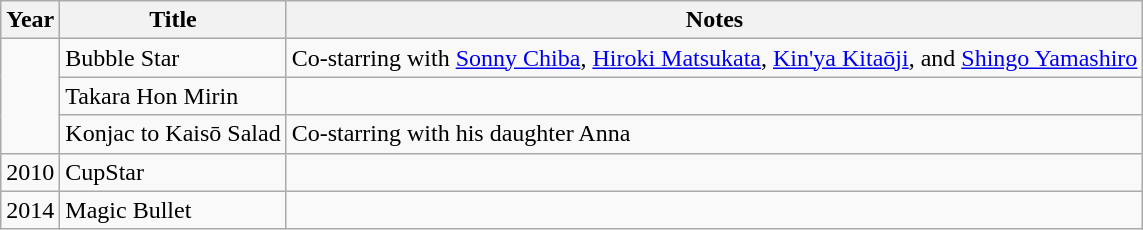<table class="wikitable">
<tr>
<th>Year</th>
<th>Title</th>
<th>Notes</th>
</tr>
<tr>
<td rowspan="3"></td>
<td>Bubble Star</td>
<td>Co-starring with <a href='#'>Sonny Chiba</a>, <a href='#'>Hiroki Matsukata</a>, <a href='#'>Kin'ya Kitaōji</a>, and <a href='#'>Shingo Yamashiro</a></td>
</tr>
<tr>
<td>Takara Hon Mirin</td>
<td></td>
</tr>
<tr>
<td>Konjac to Kaisō Salad</td>
<td>Co-starring with his daughter Anna</td>
</tr>
<tr>
<td>2010</td>
<td>CupStar</td>
<td></td>
</tr>
<tr>
<td>2014</td>
<td>Magic Bullet</td>
<td></td>
</tr>
</table>
